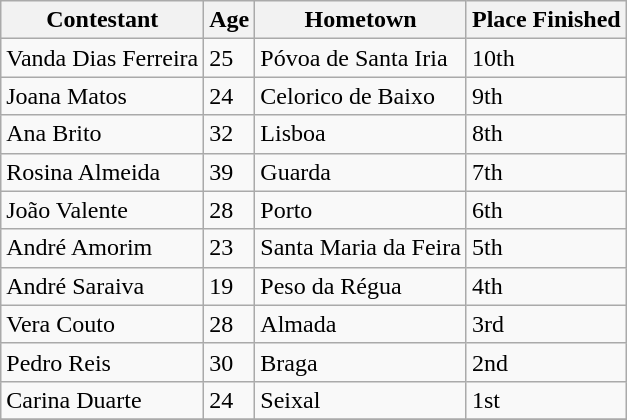<table class="wikitable">
<tr>
<th>Contestant</th>
<th>Age</th>
<th>Hometown</th>
<th>Place Finished</th>
</tr>
<tr>
<td>Vanda Dias Ferreira</td>
<td>25</td>
<td>Póvoa de Santa Iria</td>
<td>10th</td>
</tr>
<tr>
<td>Joana Matos</td>
<td>24</td>
<td>Celorico de Baixo</td>
<td>9th</td>
</tr>
<tr>
<td>Ana Brito</td>
<td>32</td>
<td>Lisboa</td>
<td>8th</td>
</tr>
<tr>
<td>Rosina Almeida</td>
<td>39</td>
<td>Guarda</td>
<td>7th</td>
</tr>
<tr>
<td>João Valente</td>
<td>28</td>
<td>Porto</td>
<td>6th</td>
</tr>
<tr>
<td>André Amorim</td>
<td>23</td>
<td>Santa Maria da Feira</td>
<td>5th</td>
</tr>
<tr>
<td>André Saraiva</td>
<td>19</td>
<td>Peso da Régua</td>
<td>4th</td>
</tr>
<tr>
<td>Vera Couto</td>
<td>28</td>
<td>Almada</td>
<td>3rd</td>
</tr>
<tr>
<td>Pedro Reis</td>
<td>30</td>
<td>Braga</td>
<td>2nd</td>
</tr>
<tr>
<td>Carina Duarte</td>
<td>24</td>
<td>Seixal</td>
<td>1st</td>
</tr>
<tr>
</tr>
</table>
